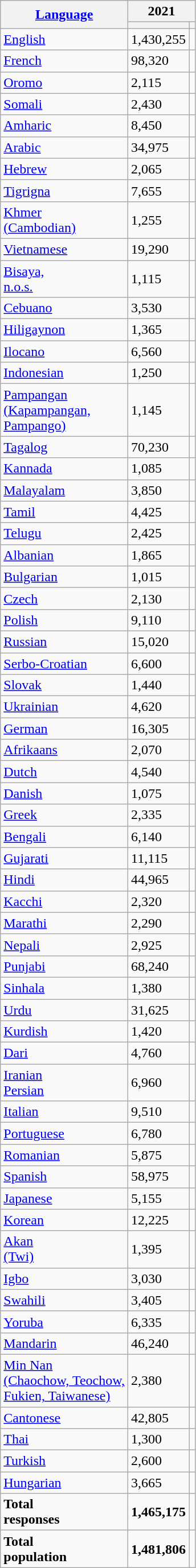<table class="wikitable collapsible sortable">
<tr>
<th rowspan="2"><a href='#'>Language</a></th>
<th colspan="2">2021</th>
</tr>
<tr>
<th><a href='#'></a></th>
<th></th>
</tr>
<tr>
<td><a href='#'>English</a></td>
<td>1,430,255</td>
<td></td>
</tr>
<tr>
<td><a href='#'>French</a></td>
<td>98,320</td>
<td></td>
</tr>
<tr>
<td><a href='#'>Oromo</a></td>
<td>2,115</td>
<td></td>
</tr>
<tr>
<td><a href='#'>Somali</a></td>
<td>2,430</td>
<td></td>
</tr>
<tr>
<td><a href='#'>Amharic</a></td>
<td>8,450</td>
<td></td>
</tr>
<tr>
<td><a href='#'>Arabic</a></td>
<td>34,975</td>
<td></td>
</tr>
<tr>
<td><a href='#'>Hebrew</a></td>
<td>2,065</td>
<td></td>
</tr>
<tr>
<td><a href='#'>Tigrigna</a></td>
<td>7,655</td>
<td></td>
</tr>
<tr>
<td><a href='#'>Khmer<br>(Cambodian)</a></td>
<td>1,255</td>
<td></td>
</tr>
<tr>
<td><a href='#'>Vietnamese</a></td>
<td>19,290</td>
<td></td>
</tr>
<tr>
<td><a href='#'>Bisaya,<br>n.o.s.</a></td>
<td>1,115</td>
<td></td>
</tr>
<tr>
<td><a href='#'>Cebuano</a></td>
<td>3,530</td>
<td></td>
</tr>
<tr>
<td><a href='#'>Hiligaynon</a></td>
<td>1,365</td>
<td></td>
</tr>
<tr>
<td><a href='#'>Ilocano</a></td>
<td>6,560</td>
<td></td>
</tr>
<tr>
<td><a href='#'>Indonesian</a></td>
<td>1,250</td>
<td></td>
</tr>
<tr>
<td><a href='#'>Pampangan<br>(Kapampangan,<br>Pampango)</a></td>
<td>1,145</td>
<td></td>
</tr>
<tr>
<td><a href='#'>Tagalog</a></td>
<td>70,230</td>
<td></td>
</tr>
<tr>
<td><a href='#'>Kannada</a></td>
<td>1,085</td>
<td></td>
</tr>
<tr>
<td><a href='#'>Malayalam</a></td>
<td>3,850</td>
<td></td>
</tr>
<tr>
<td><a href='#'>Tamil</a></td>
<td>4,425</td>
<td></td>
</tr>
<tr>
<td><a href='#'>Telugu</a></td>
<td>2,425</td>
<td></td>
</tr>
<tr>
<td><a href='#'>Albanian</a></td>
<td>1,865</td>
<td></td>
</tr>
<tr>
<td><a href='#'>Bulgarian</a></td>
<td>1,015</td>
<td></td>
</tr>
<tr>
<td><a href='#'>Czech</a></td>
<td>2,130</td>
<td></td>
</tr>
<tr>
<td><a href='#'>Polish</a></td>
<td>9,110</td>
<td></td>
</tr>
<tr>
<td><a href='#'>Russian</a></td>
<td>15,020</td>
<td></td>
</tr>
<tr>
<td><a href='#'>Serbo-Croatian</a></td>
<td>6,600</td>
<td></td>
</tr>
<tr>
<td><a href='#'>Slovak</a></td>
<td>1,440</td>
<td></td>
</tr>
<tr>
<td><a href='#'>Ukrainian</a></td>
<td>4,620</td>
<td></td>
</tr>
<tr>
<td><a href='#'>German</a></td>
<td>16,305</td>
<td></td>
</tr>
<tr>
<td><a href='#'>Afrikaans</a></td>
<td>2,070</td>
<td></td>
</tr>
<tr>
<td><a href='#'>Dutch</a></td>
<td>4,540</td>
<td></td>
</tr>
<tr>
<td><a href='#'>Danish</a></td>
<td>1,075</td>
<td></td>
</tr>
<tr>
<td><a href='#'>Greek</a></td>
<td>2,335</td>
<td></td>
</tr>
<tr>
<td><a href='#'>Bengali</a></td>
<td>6,140</td>
<td></td>
</tr>
<tr>
<td><a href='#'>Gujarati</a></td>
<td>11,115</td>
<td></td>
</tr>
<tr>
<td><a href='#'>Hindi</a></td>
<td>44,965</td>
<td></td>
</tr>
<tr>
<td><a href='#'>Kacchi</a></td>
<td>2,320</td>
<td></td>
</tr>
<tr>
<td><a href='#'>Marathi</a></td>
<td>2,290</td>
<td></td>
</tr>
<tr>
<td><a href='#'>Nepali</a></td>
<td>2,925</td>
<td></td>
</tr>
<tr>
<td><a href='#'>Punjabi</a></td>
<td>68,240</td>
<td></td>
</tr>
<tr>
<td><a href='#'>Sinhala</a></td>
<td>1,380</td>
<td></td>
</tr>
<tr>
<td><a href='#'>Urdu</a></td>
<td>31,625</td>
<td></td>
</tr>
<tr>
<td><a href='#'>Kurdish</a></td>
<td>1,420</td>
<td></td>
</tr>
<tr>
<td><a href='#'>Dari</a></td>
<td>4,760</td>
<td></td>
</tr>
<tr>
<td><a href='#'>Iranian<br>Persian</a></td>
<td>6,960</td>
<td></td>
</tr>
<tr>
<td><a href='#'>Italian</a></td>
<td>9,510</td>
<td></td>
</tr>
<tr>
<td><a href='#'>Portuguese</a></td>
<td>6,780</td>
<td></td>
</tr>
<tr>
<td><a href='#'>Romanian</a></td>
<td>5,875</td>
<td></td>
</tr>
<tr>
<td><a href='#'>Spanish</a></td>
<td>58,975</td>
<td></td>
</tr>
<tr>
<td><a href='#'>Japanese</a></td>
<td>5,155</td>
<td></td>
</tr>
<tr>
<td><a href='#'>Korean</a></td>
<td>12,225</td>
<td></td>
</tr>
<tr>
<td><a href='#'>Akan<br>(Twi)</a></td>
<td>1,395</td>
<td></td>
</tr>
<tr>
<td><a href='#'>Igbo</a></td>
<td>3,030</td>
<td></td>
</tr>
<tr>
<td><a href='#'>Swahili</a></td>
<td>3,405</td>
<td></td>
</tr>
<tr>
<td><a href='#'>Yoruba</a></td>
<td>6,335</td>
<td></td>
</tr>
<tr>
<td><a href='#'>Mandarin</a></td>
<td>46,240</td>
<td></td>
</tr>
<tr>
<td><a href='#'>Min Nan<br>(Chaochow, Teochow,<br>Fukien, Taiwanese)</a></td>
<td>2,380</td>
<td></td>
</tr>
<tr>
<td><a href='#'>Cantonese</a></td>
<td>42,805</td>
<td></td>
</tr>
<tr>
<td><a href='#'>Thai</a></td>
<td>1,300</td>
<td></td>
</tr>
<tr>
<td><a href='#'>Turkish</a></td>
<td>2,600</td>
<td></td>
</tr>
<tr>
<td><a href='#'>Hungarian</a></td>
<td>3,665</td>
<td></td>
</tr>
<tr>
<td><strong>Total<br>responses</strong></td>
<td><strong>1,465,175 </strong></td>
<td><strong></strong></td>
</tr>
<tr>
<td><strong>Total<br>population</strong></td>
<td><strong>1,481,806</strong></td>
<td><strong></strong></td>
</tr>
</table>
